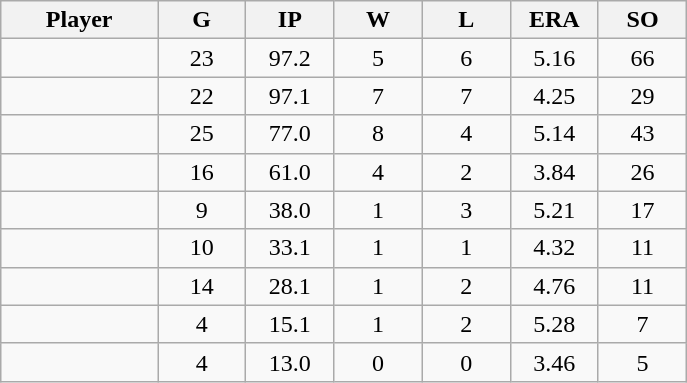<table class="wikitable sortable">
<tr>
<th bgcolor="#DDDDFF" width="16%">Player</th>
<th bgcolor="#DDDDFF" width="9%">G</th>
<th bgcolor="#DDDDFF" width="9%">IP</th>
<th bgcolor="#DDDDFF" width="9%">W</th>
<th bgcolor="#DDDDFF" width="9%">L</th>
<th bgcolor="#DDDDFF" width="9%">ERA</th>
<th bgcolor="#DDDDFF" width="9%">SO</th>
</tr>
<tr align="center">
<td></td>
<td>23</td>
<td>97.2</td>
<td>5</td>
<td>6</td>
<td>5.16</td>
<td>66</td>
</tr>
<tr align="center">
<td></td>
<td>22</td>
<td>97.1</td>
<td>7</td>
<td>7</td>
<td>4.25</td>
<td>29</td>
</tr>
<tr align="center">
<td></td>
<td>25</td>
<td>77.0</td>
<td>8</td>
<td>4</td>
<td>5.14</td>
<td>43</td>
</tr>
<tr align="center">
<td></td>
<td>16</td>
<td>61.0</td>
<td>4</td>
<td>2</td>
<td>3.84</td>
<td>26</td>
</tr>
<tr align="center">
<td></td>
<td>9</td>
<td>38.0</td>
<td>1</td>
<td>3</td>
<td>5.21</td>
<td>17</td>
</tr>
<tr align="center">
<td></td>
<td>10</td>
<td>33.1</td>
<td>1</td>
<td>1</td>
<td>4.32</td>
<td>11</td>
</tr>
<tr align="center">
<td></td>
<td>14</td>
<td>28.1</td>
<td>1</td>
<td>2</td>
<td>4.76</td>
<td>11</td>
</tr>
<tr align="center">
<td></td>
<td>4</td>
<td>15.1</td>
<td>1</td>
<td>2</td>
<td>5.28</td>
<td>7</td>
</tr>
<tr align="center">
<td></td>
<td>4</td>
<td>13.0</td>
<td>0</td>
<td>0</td>
<td>3.46</td>
<td>5</td>
</tr>
</table>
